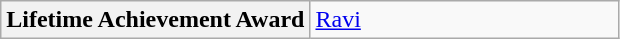<table class="wikitable">
<tr>
<th style="text-align: left; width:50%;">Lifetime Achievement Award</th>
<td><a href='#'>Ravi</a></td>
</tr>
</table>
